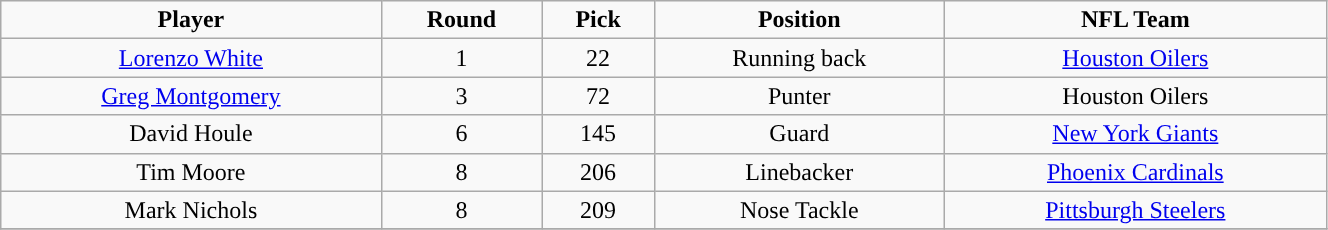<table class="wikitable" width="70%">
<tr align="center">
<td><strong>Player</strong></td>
<td><strong>Round</strong></td>
<td><strong>Pick</strong></td>
<td><strong>Position</strong></td>
<td><strong>NFL Team</strong></td>
</tr>
<tr align="center" bgcolor="">
<td><a href='#'>Lorenzo White</a></td>
<td>1</td>
<td>22</td>
<td>Running back</td>
<td><a href='#'>Houston Oilers</a></td>
</tr>
<tr align="center" bgcolor="">
<td><a href='#'>Greg Montgomery</a></td>
<td>3</td>
<td>72</td>
<td>Punter</td>
<td>Houston Oilers</td>
</tr>
<tr align="center" bgcolor="">
<td>David Houle</td>
<td>6</td>
<td>145</td>
<td>Guard</td>
<td><a href='#'>New York Giants</a></td>
</tr>
<tr align="center" bgcolor="">
<td>Tim Moore</td>
<td>8</td>
<td>206</td>
<td>Linebacker</td>
<td><a href='#'>Phoenix Cardinals</a></td>
</tr>
<tr align="center" bgcolor="">
<td>Mark Nichols</td>
<td>8</td>
<td>209</td>
<td>Nose Tackle</td>
<td><a href='#'>Pittsburgh Steelers</a></td>
</tr>
<tr>
</tr>
</table>
